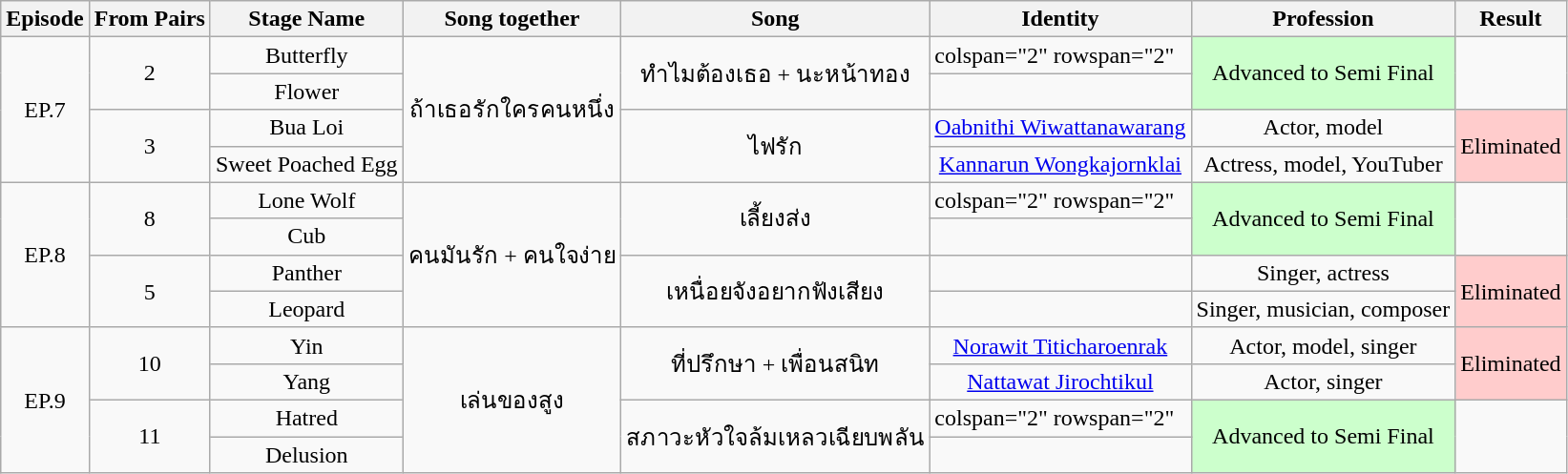<table class="wikitable">
<tr>
<th>Episode</th>
<th>From Pairs</th>
<th>Stage Name</th>
<th>Song together</th>
<th>Song</th>
<th>Identity</th>
<th>Profession</th>
<th>Result</th>
</tr>
<tr>
<td rowspan="4" style="text-align:center;">EP.7</td>
<td rowspan="2" style="text-align:center;">2</td>
<td style="text-align:center;">Butterfly</td>
<td rowspan="4" style="text-align:center;">ถ้าเธอรักใครคนหนึ่ง</td>
<td rowspan="2" style="text-align:center;">ทำไมต้องเธอ + นะหน้าทอง</td>
<td>colspan="2" rowspan="2" </td>
<td rowspan="2" style="text-align:center; background:#ccffcc;">Advanced to Semi Final</td>
</tr>
<tr>
<td style="text-align:center;">Flower</td>
</tr>
<tr>
<td rowspan="2" style="text-align:center;">3</td>
<td style="text-align:center;">Bua Loi</td>
<td rowspan="2" style="text-align:center;">ไฟรัก</td>
<td style="text-align:center;"><a href='#'>Oabnithi Wiwattanawarang</a></td>
<td style="text-align:center;">Actor, model</td>
<td rowspan="2" style="text-align:center; background:#ffcccc;">Eliminated</td>
</tr>
<tr>
<td style="text-align:center;">Sweet Poached Egg</td>
<td style="text-align:center;"><a href='#'>Kannarun Wongkajornklai</a></td>
<td style="text-align:center;">Actress, model, YouTuber</td>
</tr>
<tr>
<td rowspan="4" style="text-align:center;">EP.8</td>
<td rowspan="2" style="text-align:center;">8</td>
<td style="text-align:center;">Lone Wolf</td>
<td rowspan="4" style="text-align:center;">คนมันรัก + คนใจง่าย</td>
<td rowspan="2" style="text-align:center;">เลี้ยงส่ง</td>
<td>colspan="2" rowspan="2" </td>
<td rowspan="2" style="text-align:center; background:#ccffcc;">Advanced to Semi Final</td>
</tr>
<tr>
<td style="text-align:center;">Cub</td>
</tr>
<tr>
<td rowspan="2" style="text-align:center;">5</td>
<td style="text-align:center;">Panther</td>
<td rowspan="2" style="text-align:center;">เหนื่อยจังอยากฟังเสียง</td>
<td style="text-align:center;"></td>
<td style="text-align:center;">Singer, actress</td>
<td rowspan="2" style="text-align:center; background:#ffcccc;">Eliminated</td>
</tr>
<tr>
<td style="text-align:center;">Leopard</td>
<td style="text-align:center;"></td>
<td style="text-align:center;">Singer, musician, composer</td>
</tr>
<tr>
<td rowspan="4" style="text-align:center;">EP.9</td>
<td rowspan="2" style="text-align:center;">10</td>
<td style="text-align:center;">Yin</td>
<td rowspan="4" style="text-align:center;">เล่นของสูง</td>
<td rowspan="2" style="text-align:center;">ที่ปรึกษา + เพื่อนสนิท</td>
<td style="text-align:center;"><a href='#'>Norawit Titicharoenrak</a></td>
<td style="text-align:center;">Actor, model, singer</td>
<td rowspan="2" style="text-align:center; background:#ffcccc;">Eliminated</td>
</tr>
<tr>
<td style="text-align:center;">Yang</td>
<td style="text-align:center;"><a href='#'>Nattawat Jirochtikul</a></td>
<td style="text-align:center;">Actor, singer</td>
</tr>
<tr>
<td rowspan="2" style="text-align:center;">11</td>
<td style="text-align:center;">Hatred</td>
<td rowspan="2" style="text-align:center;">สภาวะหัวใจล้มเหลวเฉียบพลัน</td>
<td>colspan="2" rowspan="2" </td>
<td rowspan="2" style="text-align:center; background:#ccffcc;">Advanced to Semi Final</td>
</tr>
<tr>
<td style="text-align:center;">Delusion</td>
</tr>
</table>
